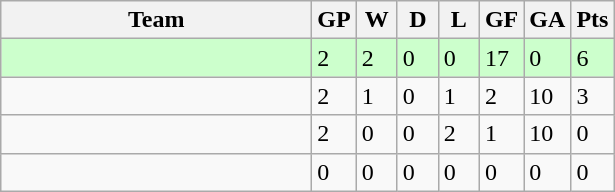<table class="wikitable">
<tr>
<th width=200>Team</th>
<th width=20 abbr="Played">GP</th>
<th width=20 abbr="Won">W</th>
<th width=20 abbr="Drawn">D</th>
<th width=20 abbr="Lost">L</th>
<th width=20 abbr="Goals for">GF</th>
<th width=20 abbr="Goals against">GA</th>
<th width=20 abbr="Points">Pts</th>
</tr>
<tr bgcolor=ccffcc>
<td></td>
<td>2</td>
<td>2</td>
<td>0</td>
<td>0</td>
<td>17</td>
<td>0</td>
<td>6</td>
</tr>
<tr>
<td></td>
<td>2</td>
<td>1</td>
<td>0</td>
<td>1</td>
<td>2</td>
<td>10</td>
<td>3</td>
</tr>
<tr>
<td></td>
<td>2</td>
<td>0</td>
<td>0</td>
<td>2</td>
<td>1</td>
<td>10</td>
<td>0</td>
</tr>
<tr>
<td></td>
<td>0</td>
<td>0</td>
<td>0</td>
<td>0</td>
<td>0</td>
<td>0</td>
<td>0</td>
</tr>
</table>
